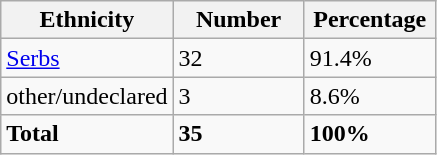<table class="wikitable">
<tr>
<th width="100px">Ethnicity</th>
<th width="80px">Number</th>
<th width="80px">Percentage</th>
</tr>
<tr>
<td><a href='#'>Serbs</a></td>
<td>32</td>
<td>91.4%</td>
</tr>
<tr>
<td>other/undeclared</td>
<td>3</td>
<td>8.6%</td>
</tr>
<tr>
<td><strong>Total</strong></td>
<td><strong>35</strong></td>
<td><strong>100%</strong></td>
</tr>
</table>
